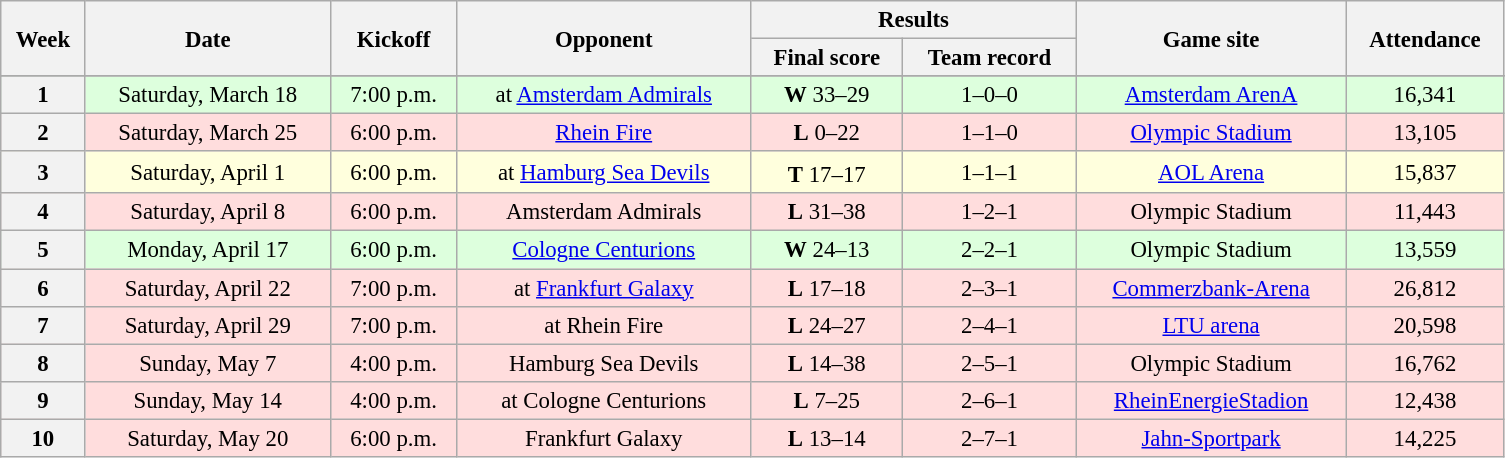<table class="wikitable" style="font-size:95%; text-align:center; width:66em">
<tr>
<th rowspan="2">Week</th>
<th rowspan="2">Date</th>
<th rowspan="2">Kickoff </th>
<th rowspan="2">Opponent</th>
<th colspan="2">Results</th>
<th rowspan="2">Game site</th>
<th rowspan="2">Attendance</th>
</tr>
<tr>
<th>Final score</th>
<th>Team record</th>
</tr>
<tr>
</tr>
<tr bgcolor="#DFD">
<th>1</th>
<td>Saturday, March 18</td>
<td>7:00 p.m.</td>
<td>at <a href='#'>Amsterdam Admirals</a></td>
<td><strong>W</strong> 33–29</td>
<td>1–0–0</td>
<td><a href='#'>Amsterdam ArenA</a></td>
<td>16,341</td>
</tr>
<tr bgcolor="#FDD">
<th>2</th>
<td>Saturday, March 25</td>
<td>6:00 p.m.</td>
<td><a href='#'>Rhein Fire</a></td>
<td><strong>L</strong> 0–22</td>
<td>1–1–0</td>
<td><a href='#'>Olympic Stadium</a></td>
<td>13,105</td>
</tr>
<tr bgcolor="#FFD">
<th>3</th>
<td>Saturday, April 1</td>
<td>6:00 p.m.</td>
<td>at <a href='#'>Hamburg Sea Devils</a></td>
<td><strong>T</strong> 17–17 <sup></sup></td>
<td>1–1–1</td>
<td><a href='#'>AOL Arena</a></td>
<td>15,837</td>
</tr>
<tr bgcolor="#FDD">
<th>4</th>
<td>Saturday, April 8</td>
<td>6:00 p.m.</td>
<td>Amsterdam Admirals</td>
<td><strong>L</strong> 31–38</td>
<td>1–2–1</td>
<td>Olympic Stadium</td>
<td>11,443</td>
</tr>
<tr bgcolor="#DFD">
<th>5</th>
<td>Monday, April 17</td>
<td>6:00 p.m.</td>
<td><a href='#'>Cologne Centurions</a></td>
<td><strong>W</strong> 24–13</td>
<td>2–2–1</td>
<td>Olympic Stadium</td>
<td>13,559</td>
</tr>
<tr bgcolor="#FDD">
<th>6</th>
<td>Saturday, April 22</td>
<td>7:00 p.m.</td>
<td>at <a href='#'>Frankfurt Galaxy</a></td>
<td><strong>L</strong> 17–18</td>
<td>2–3–1</td>
<td><a href='#'>Commerzbank-Arena</a></td>
<td>26,812</td>
</tr>
<tr bgcolor="#FDD">
<th>7</th>
<td>Saturday, April 29</td>
<td>7:00 p.m.</td>
<td>at Rhein Fire</td>
<td><strong>L</strong> 24–27</td>
<td>2–4–1</td>
<td><a href='#'>LTU arena</a></td>
<td>20,598</td>
</tr>
<tr bgcolor="#FDD">
<th>8</th>
<td>Sunday, May 7</td>
<td>4:00 p.m.</td>
<td>Hamburg Sea Devils</td>
<td><strong>L</strong> 14–38</td>
<td>2–5–1</td>
<td>Olympic Stadium</td>
<td>16,762</td>
</tr>
<tr bgcolor="#FDD">
<th>9</th>
<td>Sunday, May 14</td>
<td>4:00 p.m.</td>
<td>at Cologne Centurions</td>
<td><strong>L</strong> 7–25</td>
<td>2–6–1</td>
<td><a href='#'>RheinEnergieStadion</a></td>
<td>12,438</td>
</tr>
<tr bgcolor="#FDD">
<th>10</th>
<td>Saturday, May 20</td>
<td>6:00 p.m.</td>
<td>Frankfurt Galaxy</td>
<td><strong>L</strong> 13–14</td>
<td>2–7–1</td>
<td><a href='#'>Jahn-Sportpark</a></td>
<td>14,225</td>
</tr>
</table>
